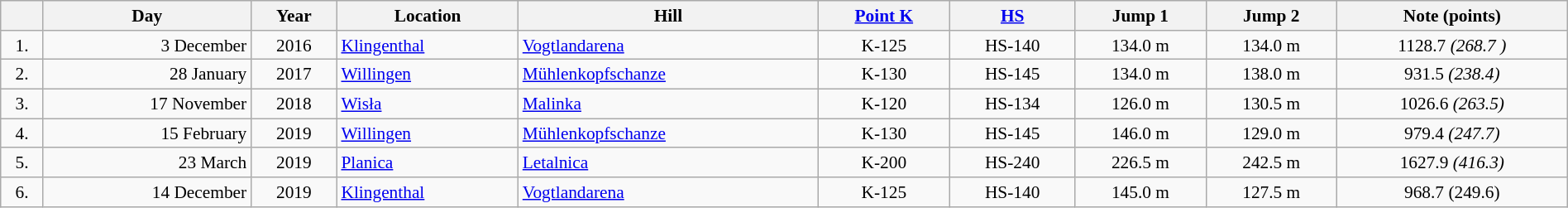<table width=100% style="font-size: 89%; text-align:center" class=wikitable>
<tr>
<th></th>
<th>Day</th>
<th>Year</th>
<th>Location</th>
<th>Hill</th>
<th><a href='#'>Point K</a></th>
<th><a href='#'>HS</a></th>
<th>Jump 1</th>
<th>Jump 2</th>
<th>Note (points)</th>
</tr>
<tr>
<td>1.</td>
<td align=right>3 December</td>
<td>2016</td>
<td align=left><a href='#'>Klingenthal</a></td>
<td align=left><a href='#'>Vogtlandarena</a></td>
<td>K-125</td>
<td>HS-140</td>
<td>134.0 m</td>
<td>134.0 m</td>
<td>1128.7 <em>(268.7 )</em></td>
</tr>
<tr>
<td>2.</td>
<td align=right>28 January</td>
<td>2017</td>
<td align=left><a href='#'>Willingen</a></td>
<td align=left><a href='#'>Mühlenkopfschanze</a></td>
<td>K-130</td>
<td>HS-145</td>
<td>134.0 m</td>
<td>138.0 m</td>
<td>931.5 <em>(238.4)</em></td>
</tr>
<tr>
<td>3.</td>
<td align=right>17 November</td>
<td>2018</td>
<td align=left><a href='#'>Wisła</a></td>
<td align=left><a href='#'>Malinka</a></td>
<td>K-120</td>
<td>HS-134</td>
<td>126.0 m</td>
<td>130.5 m</td>
<td>1026.6 <em>(263.5)</em></td>
</tr>
<tr>
<td>4.</td>
<td align=right>15 February</td>
<td>2019</td>
<td align=left><a href='#'>Willingen</a></td>
<td align=left><a href='#'>Mühlenkopfschanze</a></td>
<td>K-130</td>
<td>HS-145</td>
<td>146.0 m</td>
<td>129.0 m</td>
<td>979.4 <em>(247.7)</em></td>
</tr>
<tr>
<td>5.</td>
<td align=right>23 March</td>
<td>2019</td>
<td align=left><a href='#'>Planica</a></td>
<td align=left><a href='#'>Letalnica</a></td>
<td>K-200</td>
<td>HS-240</td>
<td>226.5 m</td>
<td>242.5 m</td>
<td>1627.9 <em>(416.3)</em></td>
</tr>
<tr>
<td>6.</td>
<td align=right>14 December</td>
<td>2019</td>
<td align=left><a href='#'>Klingenthal</a></td>
<td align=left><a href='#'>Vogtlandarena</a></td>
<td>K-125</td>
<td>HS-140</td>
<td>145.0 m</td>
<td>127.5 m</td>
<td>968.7 (249.6)</td>
</tr>
</table>
